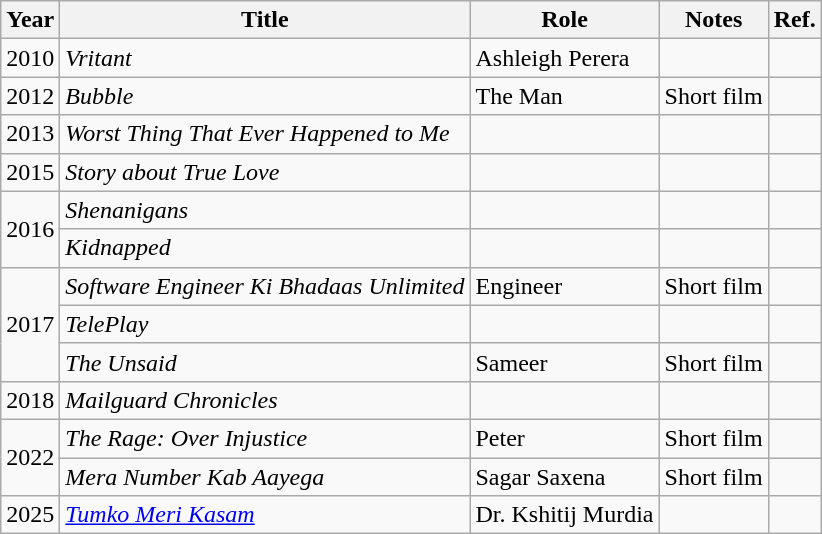<table class="wikitable sortable">
<tr>
<th>Year</th>
<th>Title</th>
<th>Role</th>
<th class="unsortable">Notes</th>
<th class="unsortable">Ref.</th>
</tr>
<tr>
<td>2010</td>
<td><em>Vritant</em></td>
<td>Ashleigh Perera</td>
<td></td>
<td></td>
</tr>
<tr>
<td>2012</td>
<td><em>Bubble</em></td>
<td>The Man</td>
<td>Short film</td>
<td></td>
</tr>
<tr>
<td>2013</td>
<td><em>Worst Thing That Ever Happened to Me</em></td>
<td></td>
<td></td>
<td></td>
</tr>
<tr>
<td>2015</td>
<td><em>Story about True Love</em></td>
<td></td>
<td></td>
<td></td>
</tr>
<tr>
<td rowspan = "2">2016</td>
<td><em>Shenanigans</em></td>
<td></td>
<td></td>
<td></td>
</tr>
<tr>
<td><em>Kidnapped</em></td>
<td></td>
<td></td>
<td></td>
</tr>
<tr>
<td rowspan = "3">2017</td>
<td><em>Software Engineer Ki Bhadaas Unlimited</em></td>
<td>Engineer</td>
<td>Short film</td>
<td></td>
</tr>
<tr>
<td><em>TelePlay</em></td>
<td></td>
<td></td>
<td></td>
</tr>
<tr>
<td><em>The Unsaid</em></td>
<td>Sameer</td>
<td>Short film</td>
<td></td>
</tr>
<tr>
<td>2018</td>
<td><em>Mailguard Chronicles</em></td>
<td></td>
<td></td>
<td></td>
</tr>
<tr>
<td rowspan="2">2022</td>
<td><em>The Rage: Over Injustice</em></td>
<td>Peter</td>
<td>Short film</td>
<td></td>
</tr>
<tr>
<td><em>Mera Number Kab Aayega</em></td>
<td>Sagar Saxena</td>
<td>Short film</td>
<td></td>
</tr>
<tr>
<td>2025</td>
<td><em><a href='#'>Tumko Meri Kasam</a></em></td>
<td>Dr. Kshitij Murdia</td>
<td></td>
<td></td>
</tr>
</table>
